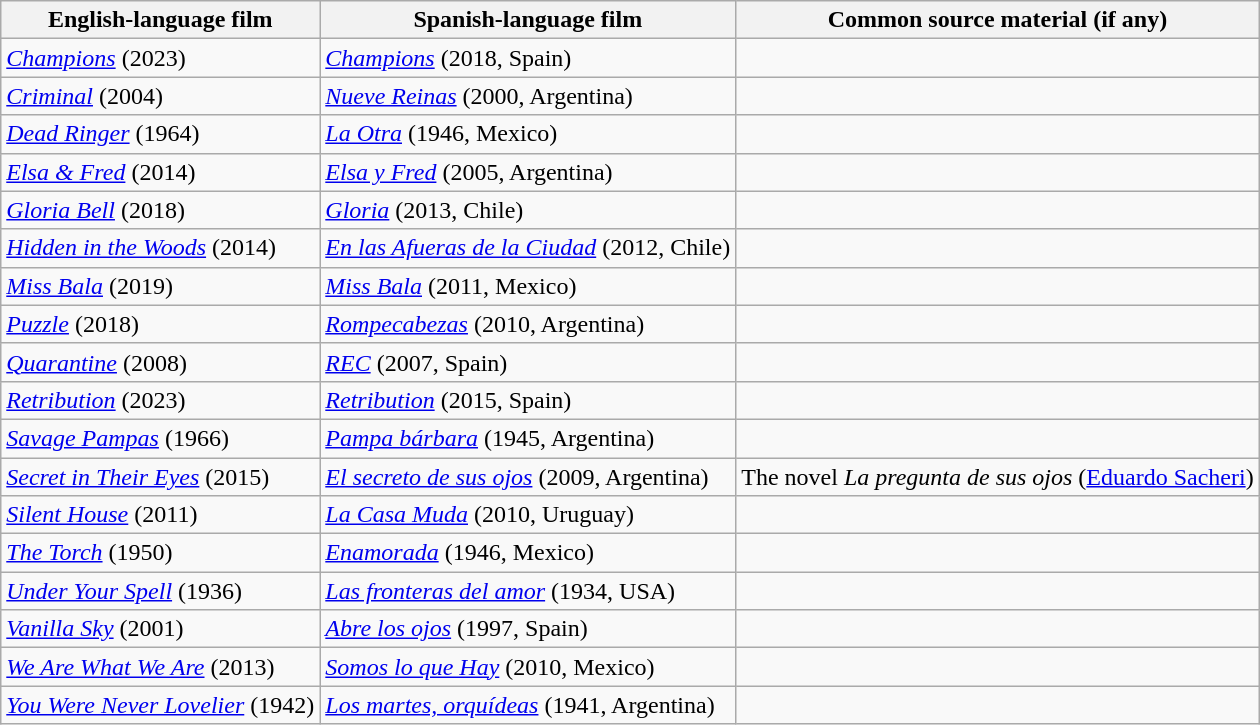<table class="wikitable">
<tr>
<th>English-language film</th>
<th>Spanish-language film</th>
<th>Common source material (if any)</th>
</tr>
<tr>
<td><em><a href='#'>Champions</a></em> (2023)</td>
<td><em><a href='#'>Champions</a></em> (2018, Spain)</td>
<td></td>
</tr>
<tr>
<td><em><a href='#'>Criminal</a></em> (2004)</td>
<td><em><a href='#'>Nueve Reinas</a></em> (2000, Argentina)</td>
<td></td>
</tr>
<tr>
<td><em><a href='#'>Dead Ringer</a></em> (1964)</td>
<td><em><a href='#'>La Otra</a></em> (1946, Mexico)</td>
<td></td>
</tr>
<tr>
<td><em><a href='#'>Elsa & Fred</a></em> (2014)</td>
<td><em><a href='#'>Elsa y Fred</a></em> (2005, Argentina)</td>
<td></td>
</tr>
<tr>
<td><em><a href='#'>Gloria Bell</a></em> (2018)</td>
<td><em><a href='#'>Gloria</a></em> (2013, Chile)</td>
<td></td>
</tr>
<tr>
<td><em><a href='#'>Hidden in the Woods</a></em> (2014)</td>
<td><em><a href='#'>En las Afueras de la Ciudad</a></em> (2012, Chile)</td>
<td></td>
</tr>
<tr>
<td><em><a href='#'>Miss Bala</a></em> (2019)</td>
<td><em><a href='#'>Miss Bala</a></em> (2011, Mexico)</td>
<td></td>
</tr>
<tr>
<td><em><a href='#'>Puzzle</a></em> (2018)</td>
<td><em><a href='#'>Rompecabezas</a></em> (2010, Argentina)</td>
<td></td>
</tr>
<tr>
<td><em><a href='#'>Quarantine</a></em> (2008)</td>
<td><em><a href='#'>REC</a></em> (2007, Spain)</td>
<td></td>
</tr>
<tr>
<td><em><a href='#'>Retribution</a></em> (2023)</td>
<td><em><a href='#'>Retribution</a></em> (2015, Spain)</td>
<td></td>
</tr>
<tr>
<td><em><a href='#'>Savage Pampas</a></em> (1966)</td>
<td><em><a href='#'>Pampa bárbara</a></em> (1945, Argentina)</td>
<td></td>
</tr>
<tr>
<td><em><a href='#'>Secret in Their Eyes</a></em> (2015)</td>
<td><em><a href='#'>El secreto de sus ojos</a></em> (2009, Argentina)</td>
<td>The novel <em>La pregunta de sus ojos</em> (<a href='#'>Eduardo Sacheri</a>)</td>
</tr>
<tr>
<td><em><a href='#'>Silent House</a></em> (2011)</td>
<td><em><a href='#'>La Casa Muda</a></em> (2010, Uruguay)</td>
<td></td>
</tr>
<tr>
<td><em><a href='#'>The Torch</a></em> (1950)</td>
<td><em><a href='#'>Enamorada</a></em> (1946, Mexico)</td>
<td></td>
</tr>
<tr>
<td><em><a href='#'>Under Your Spell</a></em> (1936)</td>
<td><em><a href='#'>Las fronteras del amor</a></em> (1934, USA)</td>
<td></td>
</tr>
<tr>
<td><em><a href='#'>Vanilla Sky</a></em> (2001)</td>
<td><em><a href='#'>Abre los ojos</a></em> (1997, Spain)</td>
<td></td>
</tr>
<tr>
<td><em><a href='#'>We Are What We Are</a></em> (2013)</td>
<td><em><a href='#'>Somos lo que Hay</a></em> (2010, Mexico)</td>
<td></td>
</tr>
<tr>
<td><em><a href='#'>You Were Never Lovelier</a></em> (1942)</td>
<td><em><a href='#'>Los martes, orquídeas</a></em> (1941, Argentina)</td>
<td></td>
</tr>
</table>
